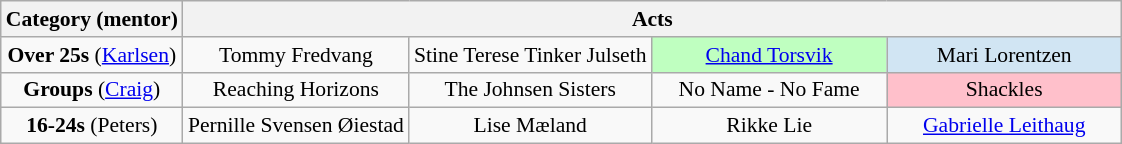<table class="wikitable" style="font-size:90%; text-align:center">
<tr>
<th>Category (mentor)</th>
<th colspan="4">Acts</th>
</tr>
<tr>
<td><strong>Over 25s</strong> (<a href='#'>Karlsen</a>)</td>
<td>Tommy Fredvang</td>
<td>Stine Terese Tinker Julseth</td>
<td style="width: 150px; background:#BFFFC0"><a href='#'>Chand Torsvik</a></td>
<td style="width: 150px; background:#D1E5F3;">Mari Lorentzen</td>
</tr>
<tr>
<td><strong>Groups</strong> (<a href='#'>Craig</a>)</td>
<td>Reaching Horizons</td>
<td>The Johnsen Sisters</td>
<td>No Name - No Fame</td>
<td style="width: 150px; background:#FFC0CB">Shackles</td>
</tr>
<tr>
<td><strong>16-24s </strong> (Peters)</td>
<td>Pernille Svensen Øiestad</td>
<td>Lise Mæland</td>
<td>Rikke Lie</td>
<td><a href='#'>Gabrielle Leithaug</a></td>
</tr>
</table>
